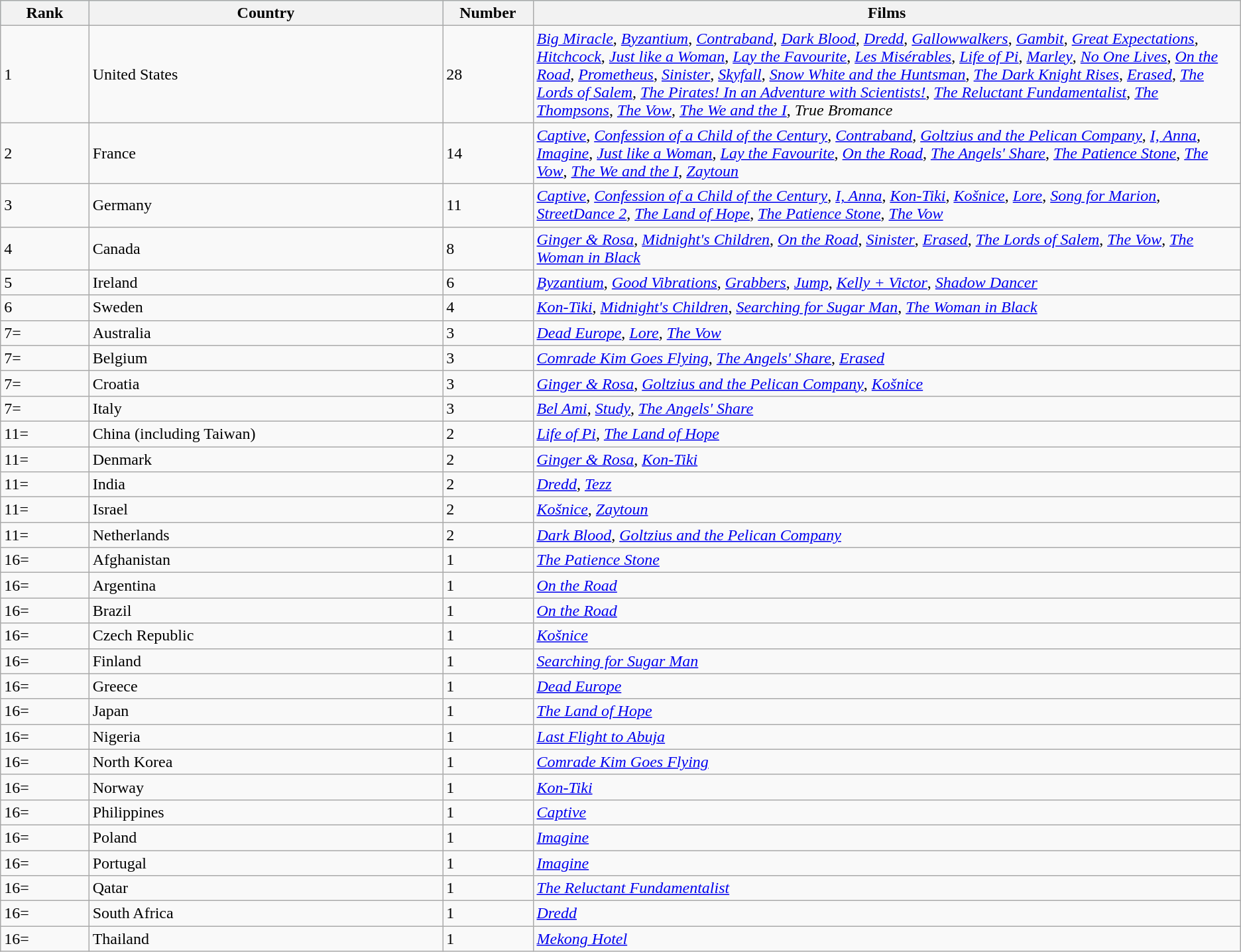<table class="wikitable sortable plainrowheaders">
<tr style="background:#b0e0e6; text-align:center;">
<th style="width:5%;">Rank</th>
<th style="width:20%;">Country</th>
<th style="width:5%;">Number</th>
<th style="width:40%;">Films</th>
</tr>
<tr>
<td>1</td>
<td>United States</td>
<td>28</td>
<td><em><a href='#'>Big Miracle</a></em>, <em><a href='#'>Byzantium</a></em>, <em><a href='#'>Contraband</a></em>, <em><a href='#'>Dark Blood</a></em>, <em><a href='#'>Dredd</a></em>, <em><a href='#'>Gallowwalkers</a></em>, <em><a href='#'>Gambit</a></em>, <em><a href='#'>Great Expectations</a></em>, <em><a href='#'>Hitchcock</a></em>, <em><a href='#'>Just like a Woman</a></em>, <em><a href='#'>Lay the Favourite</a></em>, <em><a href='#'>Les Misérables</a></em>, <em><a href='#'>Life of Pi</a></em>, <em><a href='#'>Marley</a></em>, <em><a href='#'>No One Lives</a></em>, <em><a href='#'>On the Road</a></em>, <em><a href='#'>Prometheus</a></em>, <em><a href='#'>Sinister</a></em>, <em><a href='#'>Skyfall</a></em>, <em><a href='#'>Snow White and the Huntsman</a></em>, <em><a href='#'>The Dark Knight Rises</a></em>, <em><a href='#'>Erased</a></em>, <em><a href='#'>The Lords of Salem</a></em>, <em><a href='#'>The Pirates! In an Adventure with Scientists!</a></em>, <em><a href='#'>The Reluctant Fundamentalist</a></em>, <em><a href='#'>The Thompsons</a></em>, <em><a href='#'>The Vow</a></em>, <em><a href='#'>The We and the I</a></em>, <em>True Bromance</em></td>
</tr>
<tr>
<td>2</td>
<td>France</td>
<td>14</td>
<td><em><a href='#'>Captive</a></em>, <em><a href='#'>Confession of a Child of the Century</a></em>, <em><a href='#'>Contraband</a></em>, <em><a href='#'>Goltzius and the Pelican Company</a></em>, <em><a href='#'>I, Anna</a></em>, <em><a href='#'>Imagine</a></em>, <em><a href='#'>Just like a Woman</a></em>, <em><a href='#'>Lay the Favourite</a></em>, <em><a href='#'>On the Road</a></em>, <em><a href='#'>The Angels' Share</a></em>, <em><a href='#'>The Patience Stone</a></em>, <em><a href='#'>The Vow</a></em>, <em><a href='#'>The We and the I</a></em>, <em><a href='#'>Zaytoun</a></em></td>
</tr>
<tr>
<td>3</td>
<td>Germany</td>
<td>11</td>
<td><em><a href='#'>Captive</a></em>, <em><a href='#'>Confession of a Child of the Century</a></em>, <em><a href='#'>I, Anna</a></em>, <em><a href='#'>Kon-Tiki</a></em>, <em><a href='#'>Košnice</a></em>, <em><a href='#'>Lore</a></em>, <em><a href='#'>Song for Marion</a></em>, <em><a href='#'>StreetDance 2</a></em>, <em><a href='#'>The Land of Hope</a></em>, <em><a href='#'>The Patience Stone</a></em>, <em><a href='#'>The Vow</a></em></td>
</tr>
<tr>
<td>4</td>
<td>Canada</td>
<td>8</td>
<td><em><a href='#'>Ginger & Rosa</a></em>, <em><a href='#'>Midnight's Children</a></em>, <em><a href='#'>On the Road</a></em>, <em><a href='#'>Sinister</a></em>, <em><a href='#'>Erased</a></em>, <em><a href='#'>The Lords of Salem</a></em>, <em><a href='#'>The Vow</a></em>, <em><a href='#'>The Woman in Black</a></em></td>
</tr>
<tr>
<td>5</td>
<td>Ireland</td>
<td>6</td>
<td><em><a href='#'>Byzantium</a></em>, <em><a href='#'>Good Vibrations</a></em>, <em><a href='#'>Grabbers</a></em>, <em><a href='#'>Jump</a></em>, <em><a href='#'>Kelly + Victor</a></em>, <em><a href='#'>Shadow Dancer</a></em></td>
</tr>
<tr>
<td>6</td>
<td>Sweden</td>
<td>4</td>
<td><em><a href='#'>Kon-Tiki</a></em>, <em><a href='#'>Midnight's Children</a></em>, <em><a href='#'>Searching for Sugar Man</a></em>, <em><a href='#'>The Woman in Black</a></em></td>
</tr>
<tr>
<td>7=</td>
<td>Australia</td>
<td>3</td>
<td><em><a href='#'>Dead Europe</a></em>, <em><a href='#'>Lore</a></em>, <em><a href='#'>The Vow</a></em></td>
</tr>
<tr>
<td>7=</td>
<td>Belgium</td>
<td>3</td>
<td><em><a href='#'>Comrade Kim Goes Flying</a></em>, <em><a href='#'>The Angels' Share</a></em>, <em><a href='#'>Erased</a></em></td>
</tr>
<tr>
<td>7=</td>
<td>Croatia</td>
<td>3</td>
<td><em><a href='#'>Ginger & Rosa</a></em>, <em><a href='#'>Goltzius and the Pelican Company</a></em>, <em><a href='#'>Košnice</a></em></td>
</tr>
<tr>
<td>7=</td>
<td>Italy</td>
<td>3</td>
<td><em><a href='#'>Bel Ami</a></em>, <em><a href='#'>Study</a></em>, <em><a href='#'>The Angels' Share</a></em></td>
</tr>
<tr>
<td>11=</td>
<td>China (including Taiwan)</td>
<td>2</td>
<td><em><a href='#'>Life of Pi</a></em>, <em><a href='#'>The Land of Hope</a></em></td>
</tr>
<tr>
<td>11=</td>
<td>Denmark</td>
<td>2</td>
<td><em><a href='#'>Ginger & Rosa</a></em>, <em><a href='#'>Kon-Tiki</a></em></td>
</tr>
<tr>
<td>11=</td>
<td>India</td>
<td>2</td>
<td><em><a href='#'>Dredd</a></em>, <em><a href='#'>Tezz</a></em></td>
</tr>
<tr>
<td>11=</td>
<td>Israel</td>
<td>2</td>
<td><em><a href='#'>Košnice</a></em>, <em><a href='#'>Zaytoun</a></em></td>
</tr>
<tr>
<td>11=</td>
<td>Netherlands</td>
<td>2</td>
<td><em><a href='#'>Dark Blood</a></em>, <em><a href='#'>Goltzius and the Pelican Company</a></em></td>
</tr>
<tr>
<td>16=</td>
<td>Afghanistan</td>
<td>1</td>
<td><em><a href='#'>The Patience Stone</a></em></td>
</tr>
<tr>
<td>16=</td>
<td>Argentina</td>
<td>1</td>
<td><em><a href='#'>On the Road</a></em></td>
</tr>
<tr>
<td>16=</td>
<td>Brazil</td>
<td>1</td>
<td><em><a href='#'>On the Road</a></em></td>
</tr>
<tr>
<td>16=</td>
<td>Czech Republic</td>
<td>1</td>
<td><em><a href='#'>Košnice</a></em></td>
</tr>
<tr>
<td>16=</td>
<td>Finland</td>
<td>1</td>
<td><em><a href='#'>Searching for Sugar Man</a></em></td>
</tr>
<tr>
<td>16=</td>
<td>Greece</td>
<td>1</td>
<td><em><a href='#'>Dead Europe</a></em></td>
</tr>
<tr>
<td>16=</td>
<td>Japan</td>
<td>1</td>
<td><em><a href='#'>The Land of Hope</a></em></td>
</tr>
<tr>
<td>16=</td>
<td>Nigeria</td>
<td>1</td>
<td><em><a href='#'>Last Flight to Abuja</a></em></td>
</tr>
<tr>
<td>16=</td>
<td>North Korea</td>
<td>1</td>
<td><em><a href='#'>Comrade Kim Goes Flying</a></em></td>
</tr>
<tr>
<td>16=</td>
<td>Norway</td>
<td>1</td>
<td><em><a href='#'>Kon-Tiki</a></em></td>
</tr>
<tr>
<td>16=</td>
<td>Philippines</td>
<td>1</td>
<td><em><a href='#'>Captive</a></em></td>
</tr>
<tr>
<td>16=</td>
<td>Poland</td>
<td>1</td>
<td><em><a href='#'>Imagine</a></em></td>
</tr>
<tr>
<td>16=</td>
<td>Portugal</td>
<td>1</td>
<td><em><a href='#'>Imagine</a></em></td>
</tr>
<tr>
<td>16=</td>
<td>Qatar</td>
<td>1</td>
<td><em><a href='#'>The Reluctant Fundamentalist</a></em></td>
</tr>
<tr>
<td>16=</td>
<td>South Africa</td>
<td>1</td>
<td><em><a href='#'>Dredd</a></em></td>
</tr>
<tr>
<td>16=</td>
<td>Thailand</td>
<td>1</td>
<td><em><a href='#'>Mekong Hotel</a></em></td>
</tr>
</table>
